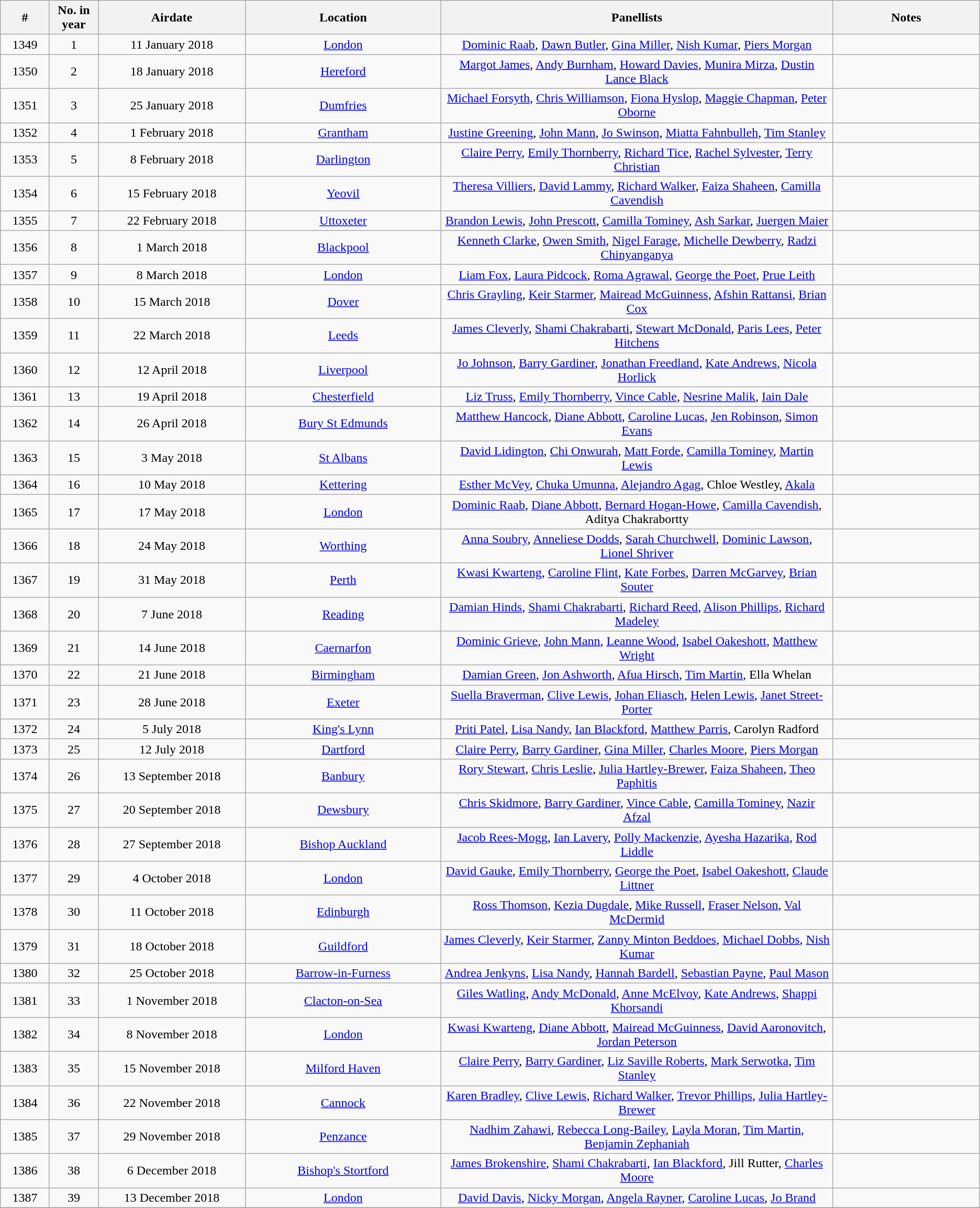<table class="wikitable" style="text-align:center;">
<tr>
<th style="width:5%;">#</th>
<th style="width:5%;">No. in year</th>
<th style="width:15%;">Airdate</th>
<th style="width:20%;">Location</th>
<th style="width:40%;">Panellists</th>
<th style="width:40%;">Notes</th>
</tr>
<tr>
<td>1349</td>
<td>1</td>
<td>11 January 2018</td>
<td><a href='#'>London</a></td>
<td><a href='#'>Dominic Raab</a>, <a href='#'>Dawn Butler</a>, <a href='#'>Gina Miller</a>, <a href='#'>Nish Kumar</a>, <a href='#'>Piers Morgan</a></td>
<td></td>
</tr>
<tr>
<td>1350</td>
<td>2</td>
<td>18 January 2018</td>
<td><a href='#'>Hereford</a></td>
<td><a href='#'>Margot James</a>, <a href='#'>Andy Burnham</a>, <a href='#'>Howard Davies</a>, <a href='#'>Munira Mirza</a>, <a href='#'>Dustin Lance Black</a></td>
<td></td>
</tr>
<tr>
<td>1351</td>
<td>3</td>
<td>25 January 2018</td>
<td><a href='#'>Dumfries</a></td>
<td><a href='#'>Michael Forsyth</a>, <a href='#'>Chris Williamson</a>, <a href='#'>Fiona Hyslop</a>, <a href='#'>Maggie Chapman</a>, <a href='#'>Peter Oborne</a></td>
<td></td>
</tr>
<tr>
<td>1352</td>
<td>4</td>
<td>1 February 2018</td>
<td><a href='#'>Grantham</a></td>
<td><a href='#'>Justine Greening</a>, <a href='#'>John Mann</a>, <a href='#'>Jo Swinson</a>, <a href='#'>Miatta Fahnbulleh</a>, <a href='#'>Tim Stanley</a></td>
<td></td>
</tr>
<tr>
<td>1353</td>
<td>5</td>
<td>8 February 2018</td>
<td><a href='#'>Darlington</a></td>
<td><a href='#'>Claire Perry</a>, <a href='#'>Emily Thornberry</a>, <a href='#'>Richard Tice</a>, <a href='#'>Rachel Sylvester</a>, <a href='#'>Terry Christian</a></td>
<td></td>
</tr>
<tr>
<td>1354</td>
<td>6</td>
<td>15 February 2018</td>
<td><a href='#'>Yeovil</a></td>
<td><a href='#'>Theresa Villiers</a>, <a href='#'>David Lammy</a>, <a href='#'>Richard Walker</a>, <a href='#'>Faiza Shaheen</a>, <a href='#'>Camilla Cavendish</a></td>
<td></td>
</tr>
<tr>
<td>1355</td>
<td>7</td>
<td>22 February 2018</td>
<td><a href='#'>Uttoxeter</a></td>
<td><a href='#'>Brandon Lewis</a>, <a href='#'>John Prescott</a>, <a href='#'>Camilla Tominey</a>, <a href='#'>Ash Sarkar</a>, <a href='#'>Juergen Maier</a></td>
<td></td>
</tr>
<tr>
<td>1356</td>
<td>8</td>
<td>1 March 2018</td>
<td><a href='#'>Blackpool</a></td>
<td><a href='#'>Kenneth Clarke</a>, <a href='#'>Owen Smith</a>, <a href='#'>Nigel Farage</a>, <a href='#'>Michelle Dewberry</a>, <a href='#'>Radzi Chinyanganya</a></td>
<td></td>
</tr>
<tr>
<td>1357</td>
<td>9</td>
<td>8 March 2018</td>
<td><a href='#'>London</a></td>
<td><a href='#'>Liam Fox</a>, <a href='#'>Laura Pidcock</a>, <a href='#'>Roma Agrawal</a>, <a href='#'>George the Poet</a>, <a href='#'>Prue Leith</a></td>
<td></td>
</tr>
<tr>
<td>1358</td>
<td>10</td>
<td>15 March 2018</td>
<td><a href='#'>Dover</a></td>
<td><a href='#'>Chris Grayling</a>, <a href='#'>Keir Starmer</a>, <a href='#'>Mairead McGuinness</a>, <a href='#'>Afshin Rattansi</a>,  <a href='#'>Brian Cox</a></td>
<td></td>
</tr>
<tr>
<td>1359</td>
<td>11</td>
<td>22 March 2018</td>
<td><a href='#'>Leeds</a></td>
<td><a href='#'>James Cleverly</a>, <a href='#'>Shami Chakrabarti</a>, <a href='#'>Stewart McDonald</a>, <a href='#'>Paris Lees</a>, <a href='#'>Peter Hitchens</a></td>
<td></td>
</tr>
<tr>
<td>1360</td>
<td>12</td>
<td>12 April 2018</td>
<td><a href='#'>Liverpool</a></td>
<td><a href='#'>Jo Johnson</a>, <a href='#'>Barry Gardiner</a>, <a href='#'>Jonathan Freedland</a>, <a href='#'>Kate Andrews</a>, <a href='#'>Nicola Horlick</a></td>
<td></td>
</tr>
<tr>
<td>1361</td>
<td>13</td>
<td>19 April 2018</td>
<td><a href='#'>Chesterfield</a></td>
<td><a href='#'>Liz Truss</a>, <a href='#'>Emily Thornberry</a>, <a href='#'>Vince Cable</a>, <a href='#'>Nesrine Malik</a>, <a href='#'>Iain Dale</a></td>
<td></td>
</tr>
<tr>
<td>1362</td>
<td>14</td>
<td>26 April 2018</td>
<td><a href='#'>Bury St Edmunds</a></td>
<td><a href='#'>Matthew Hancock</a>, <a href='#'>Diane Abbott</a>, <a href='#'>Caroline Lucas</a>, <a href='#'>Jen Robinson</a>, <a href='#'>Simon Evans</a></td>
<td></td>
</tr>
<tr>
<td>1363</td>
<td>15</td>
<td>3 May 2018</td>
<td><a href='#'>St Albans</a></td>
<td><a href='#'>David Lidington</a>, <a href='#'>Chi Onwurah</a>, <a href='#'>Matt Forde</a>, <a href='#'>Camilla Tominey</a>, <a href='#'>Martin Lewis</a></td>
<td></td>
</tr>
<tr>
<td>1364</td>
<td>16</td>
<td>10 May 2018</td>
<td><a href='#'>Kettering</a></td>
<td><a href='#'>Esther McVey</a>, <a href='#'>Chuka Umunna</a>, <a href='#'>Alejandro Agag</a>, Chloe Westley, <a href='#'>Akala</a></td>
<td></td>
</tr>
<tr>
<td>1365</td>
<td>17</td>
<td>17 May 2018</td>
<td><a href='#'>London</a></td>
<td><a href='#'>Dominic Raab</a>, <a href='#'>Diane Abbott</a>, <a href='#'>Bernard Hogan-Howe</a>, <a href='#'>Camilla Cavendish</a>, Aditya Chakrabortty</td>
<td></td>
</tr>
<tr>
<td>1366</td>
<td>18</td>
<td>24 May 2018</td>
<td><a href='#'>Worthing</a></td>
<td><a href='#'>Anna Soubry</a>, <a href='#'>Anneliese Dodds</a>, <a href='#'>Sarah Churchwell</a>, <a href='#'>Dominic Lawson</a>, <a href='#'>Lionel Shriver</a></td>
<td></td>
</tr>
<tr>
<td>1367</td>
<td>19</td>
<td>31 May 2018</td>
<td><a href='#'>Perth</a></td>
<td><a href='#'>Kwasi Kwarteng</a>, <a href='#'>Caroline Flint</a>, <a href='#'>Kate Forbes</a>, <a href='#'>Darren McGarvey</a>, <a href='#'>Brian Souter</a></td>
<td></td>
</tr>
<tr>
<td>1368</td>
<td>20</td>
<td>7 June 2018</td>
<td><a href='#'>Reading</a></td>
<td><a href='#'>Damian Hinds</a>, <a href='#'>Shami Chakrabarti</a>, <a href='#'>Richard Reed</a>, <a href='#'>Alison Phillips</a>, <a href='#'>Richard Madeley</a></td>
<td></td>
</tr>
<tr>
<td>1369</td>
<td>21</td>
<td>14 June 2018</td>
<td><a href='#'>Caernarfon</a></td>
<td><a href='#'>Dominic Grieve</a>, <a href='#'>John Mann</a>, <a href='#'>Leanne Wood</a>, <a href='#'>Isabel Oakeshott</a>, <a href='#'>Matthew Wright</a></td>
<td></td>
</tr>
<tr>
<td>1370</td>
<td>22</td>
<td>21 June 2018</td>
<td><a href='#'>Birmingham</a></td>
<td><a href='#'>Damian Green</a>, <a href='#'>Jon Ashworth</a>, <a href='#'>Afua Hirsch</a>, <a href='#'>Tim Martin</a>, Ella Whelan</td>
<td></td>
</tr>
<tr>
<td>1371</td>
<td>23</td>
<td>28 June 2018</td>
<td><a href='#'>Exeter</a></td>
<td><a href='#'>Suella Braverman</a>, <a href='#'>Clive Lewis</a>, <a href='#'>Johan Eliasch</a>, <a href='#'>Helen Lewis</a>, <a href='#'>Janet Street-Porter</a></td>
<td></td>
</tr>
<tr>
<td>1372</td>
<td>24</td>
<td>5 July 2018</td>
<td><a href='#'>King's Lynn</a></td>
<td><a href='#'>Priti Patel</a>, <a href='#'>Lisa Nandy</a>, <a href='#'>Ian Blackford</a>, <a href='#'>Matthew Parris</a>, Carolyn Radford</td>
<td></td>
</tr>
<tr>
<td>1373</td>
<td>25</td>
<td>12 July 2018</td>
<td><a href='#'>Dartford</a></td>
<td><a href='#'>Claire Perry</a>, <a href='#'>Barry Gardiner</a>, <a href='#'>Gina Miller</a>, <a href='#'>Charles Moore</a>, <a href='#'>Piers Morgan</a></td>
<td></td>
</tr>
<tr>
<td>1374</td>
<td>26</td>
<td>13 September 2018</td>
<td><a href='#'>Banbury</a></td>
<td><a href='#'>Rory Stewart</a>, <a href='#'>Chris Leslie</a>, <a href='#'>Julia Hartley-Brewer</a>, <a href='#'>Faiza Shaheen</a>, <a href='#'>Theo Paphitis</a></td>
<td></td>
</tr>
<tr>
<td>1375</td>
<td>27</td>
<td>20 September 2018</td>
<td><a href='#'>Dewsbury</a></td>
<td><a href='#'>Chris Skidmore</a>, <a href='#'>Barry Gardiner</a>, <a href='#'>Vince Cable</a>, <a href='#'>Camilla Tominey</a>, <a href='#'>Nazir Afzal</a></td>
<td></td>
</tr>
<tr>
<td>1376</td>
<td>28</td>
<td>27 September 2018</td>
<td><a href='#'>Bishop Auckland</a></td>
<td><a href='#'>Jacob Rees-Mogg</a>, <a href='#'>Ian Lavery</a>, <a href='#'>Polly Mackenzie</a>, <a href='#'>Ayesha Hazarika</a>, <a href='#'>Rod Liddle</a></td>
<td></td>
</tr>
<tr>
<td>1377</td>
<td>29</td>
<td>4 October 2018</td>
<td><a href='#'>London</a></td>
<td><a href='#'>David Gauke</a>, <a href='#'>Emily Thornberry</a>, <a href='#'>George the Poet</a>, <a href='#'>Isabel Oakeshott</a>, <a href='#'>Claude Littner</a></td>
<td></td>
</tr>
<tr>
<td>1378</td>
<td>30</td>
<td>11 October 2018</td>
<td><a href='#'>Edinburgh</a></td>
<td><a href='#'>Ross Thomson</a>, <a href='#'>Kezia Dugdale</a>, <a href='#'>Mike Russell</a>, <a href='#'>Fraser Nelson</a>, <a href='#'>Val McDermid</a></td>
<td></td>
</tr>
<tr>
<td>1379</td>
<td>31</td>
<td>18 October 2018</td>
<td><a href='#'>Guildford</a></td>
<td><a href='#'>James Cleverly</a>, <a href='#'>Keir Starmer</a>, <a href='#'>Zanny Minton Beddoes</a>, <a href='#'>Michael Dobbs</a>, <a href='#'>Nish Kumar</a></td>
<td></td>
</tr>
<tr>
<td>1380</td>
<td>32</td>
<td>25 October 2018</td>
<td><a href='#'>Barrow-in-Furness</a></td>
<td><a href='#'>Andrea Jenkyns</a>, <a href='#'>Lisa Nandy</a>, <a href='#'>Hannah Bardell</a>, <a href='#'>Sebastian Payne</a>, <a href='#'>Paul Mason</a></td>
<td></td>
</tr>
<tr>
<td>1381</td>
<td>33</td>
<td>1 November 2018</td>
<td><a href='#'>Clacton-on-Sea</a></td>
<td><a href='#'>Giles Watling</a>, <a href='#'>Andy McDonald</a>, <a href='#'>Anne McElvoy</a>, <a href='#'>Kate Andrews</a>, <a href='#'>Shappi Khorsandi</a></td>
<td></td>
</tr>
<tr>
<td>1382</td>
<td>34</td>
<td>8 November 2018</td>
<td><a href='#'>London</a></td>
<td><a href='#'>Kwasi Kwarteng</a>, <a href='#'>Diane Abbott</a>, <a href='#'>Mairead McGuinness</a>, <a href='#'>David Aaronovitch</a>, <a href='#'>Jordan Peterson</a></td>
<td></td>
</tr>
<tr>
<td>1383</td>
<td>35</td>
<td>15 November 2018</td>
<td><a href='#'>Milford Haven</a></td>
<td><a href='#'>Claire Perry</a>, <a href='#'>Barry Gardiner</a>, <a href='#'>Liz Saville Roberts</a>, <a href='#'>Mark Serwotka</a>, <a href='#'>Tim Stanley</a></td>
<td></td>
</tr>
<tr>
<td>1384</td>
<td>36</td>
<td>22 November 2018</td>
<td><a href='#'>Cannock</a></td>
<td><a href='#'>Karen Bradley</a>, <a href='#'>Clive Lewis</a>, <a href='#'>Richard Walker</a>, <a href='#'>Trevor Phillips</a>, <a href='#'>Julia Hartley-Brewer</a></td>
<td></td>
</tr>
<tr>
<td>1385</td>
<td>37</td>
<td>29 November 2018</td>
<td><a href='#'>Penzance</a></td>
<td><a href='#'>Nadhim Zahawi</a>, <a href='#'>Rebecca Long-Bailey</a>, <a href='#'>Layla Moran</a>, <a href='#'>Tim Martin</a>, <a href='#'>Benjamin Zephaniah</a></td>
<td></td>
</tr>
<tr>
<td>1386</td>
<td>38</td>
<td>6 December 2018</td>
<td><a href='#'>Bishop's Stortford</a></td>
<td><a href='#'>James Brokenshire</a>, <a href='#'>Shami Chakrabarti</a>, <a href='#'>Ian Blackford</a>, Jill Rutter, <a href='#'>Charles Moore</a></td>
<td></td>
</tr>
<tr>
<td>1387</td>
<td>39</td>
<td>13 December 2018</td>
<td><a href='#'>London</a></td>
<td><a href='#'>David Davis</a>, <a href='#'>Nicky Morgan</a>, <a href='#'>Angela Rayner</a>, <a href='#'>Caroline Lucas</a>, <a href='#'>Jo Brand</a></td>
<td></td>
</tr>
<tr>
</tr>
</table>
